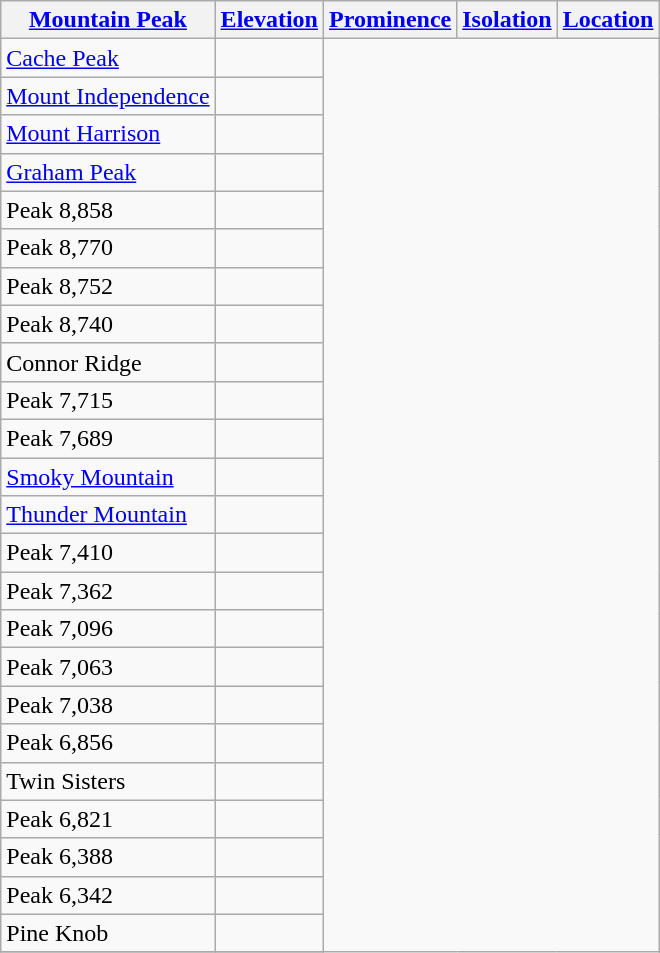<table class="wikitable sortable">
<tr>
<th><a href='#'>Mountain Peak</a></th>
<th><a href='#'>Elevation</a></th>
<th><a href='#'>Prominence</a></th>
<th><a href='#'>Isolation</a></th>
<th><a href='#'>Location</a></th>
</tr>
<tr>
<td><a href='#'>Cache Peak</a><br></td>
<td></td>
</tr>
<tr>
<td><a href='#'>Mount Independence</a><br></td>
<td></td>
</tr>
<tr>
<td><a href='#'>Mount Harrison</a><br></td>
<td></td>
</tr>
<tr>
<td><a href='#'>Graham Peak</a><br></td>
<td></td>
</tr>
<tr>
<td>Peak 8,858<br></td>
<td></td>
</tr>
<tr>
<td>Peak 8,770<br></td>
<td></td>
</tr>
<tr>
<td>Peak 8,752<br></td>
<td></td>
</tr>
<tr>
<td>Peak 8,740<br></td>
<td></td>
</tr>
<tr>
<td>Connor Ridge<br></td>
<td></td>
</tr>
<tr>
<td>Peak 7,715<br></td>
<td></td>
</tr>
<tr>
<td>Peak 7,689<br></td>
<td></td>
</tr>
<tr>
<td><a href='#'>Smoky Mountain</a><br></td>
<td></td>
</tr>
<tr>
<td><a href='#'>Thunder Mountain</a><br></td>
<td></td>
</tr>
<tr>
<td>Peak 7,410<br></td>
<td></td>
</tr>
<tr>
<td>Peak 7,362<br></td>
<td></td>
</tr>
<tr>
<td>Peak 7,096<br></td>
<td></td>
</tr>
<tr>
<td>Peak 7,063<br></td>
<td></td>
</tr>
<tr>
<td>Peak 7,038<br></td>
<td></td>
</tr>
<tr>
<td>Peak 6,856<br></td>
<td></td>
</tr>
<tr>
<td>Twin Sisters<br></td>
<td></td>
</tr>
<tr>
<td>Peak 6,821<br></td>
<td></td>
</tr>
<tr>
<td>Peak 6,388<br></td>
<td></td>
</tr>
<tr>
<td>Peak 6,342<br></td>
<td></td>
</tr>
<tr>
<td>Pine Knob<br></td>
<td></td>
</tr>
<tr>
</tr>
</table>
